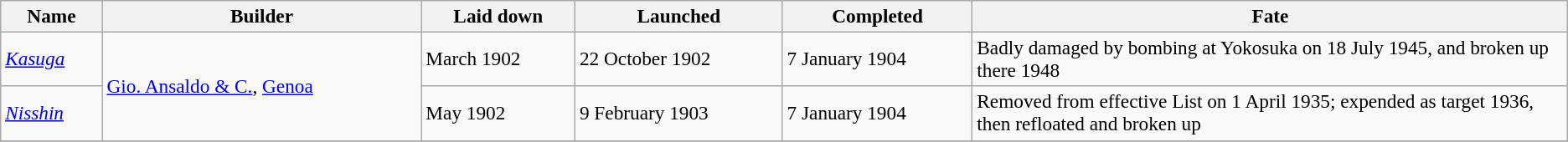<table class="wikitable" style="font-size:97%;">
<tr>
<th>Name</th>
<th>Builder</th>
<th>Laid down</th>
<th>Launched</th>
<th>Completed</th>
<th width="38%">Fate</th>
</tr>
<tr>
<td><a href='#'><em>Kasuga</em></a></td>
<td rowspan=2><a href='#'>Gio. Ansaldo & C.</a>, <a href='#'>Genoa</a></td>
<td>March 1902</td>
<td>22 October 1902</td>
<td>7 January 1904</td>
<td>Badly damaged by bombing at Yokosuka on 18 July 1945, and broken up there 1948</td>
</tr>
<tr>
<td><a href='#'><em>Nisshin</em></a></td>
<td>May 1902</td>
<td>9 February 1903</td>
<td>7 January 1904</td>
<td>Removed from effective List on 1 April 1935; expended as target 1936, then refloated and broken up</td>
</tr>
<tr>
</tr>
</table>
